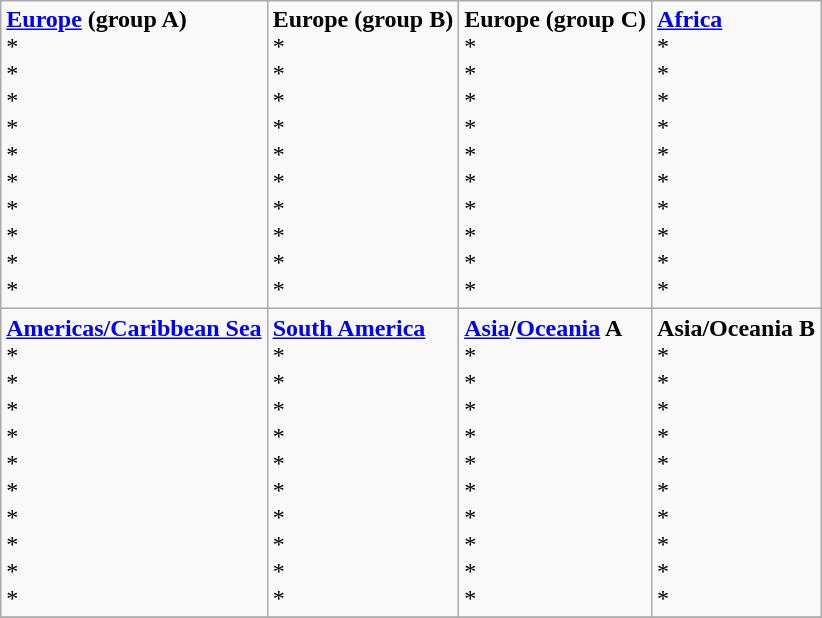<table class="wikitable">
<tr>
<td><strong><a href='#'>Europe</a> (group A)</strong><br>* <br>* <br>* <br>* <br>* <br>* <br>* <br>* <br>* <br>* </td>
<td><strong>Europe (group B)</strong><br>* <br>* <br>* <br>* <br>* <br>* <br>* <br>* <br>* <br>* </td>
<td><strong>Europe (group C)</strong><br>* <br>* <br>* <br>* <br>* <br>* <br>* <br>* <br>* <br>* </td>
<td><strong><a href='#'>Africa</a></strong><br>* <br>* <br>* <br>* <br>* <br>* <br>* <br>* <br>* <br>* </td>
</tr>
<tr>
<td><strong><a href='#'>Americas/Caribbean Sea</a></strong><br>* <br>* <br>* <br>* <br>* <br>* <br>* <br>* <br>* <br>* </td>
<td><strong><a href='#'>South America</a></strong><br>* <br>* <br>* <br>* <br>* <br>* <br>* <br>* <br>* <br>* </td>
<td><strong><a href='#'>Asia</a>/<a href='#'>Oceania</a> A</strong><br>* <br>* <br>* <br>* <br>* <br>* <br>* <br>* <br>* <br>* </td>
<td><strong>Asia/Oceania B</strong><br>* <br>* <br>* <br>* <br>* <br>* <br>* <br>* <br>* <br>* </td>
</tr>
<tr>
</tr>
</table>
